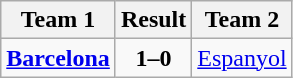<table class="wikitable">
<tr>
<th scope="col">Team 1</th>
<th scope="col">Result</th>
<th scope="col">Team 2</th>
</tr>
<tr>
<td style="text-align: right;"><strong><a href='#'>Barcelona</a></strong></td>
<td style="text-align: center;"><strong>1–0</strong></td>
<td><a href='#'>Espanyol</a></td>
</tr>
</table>
